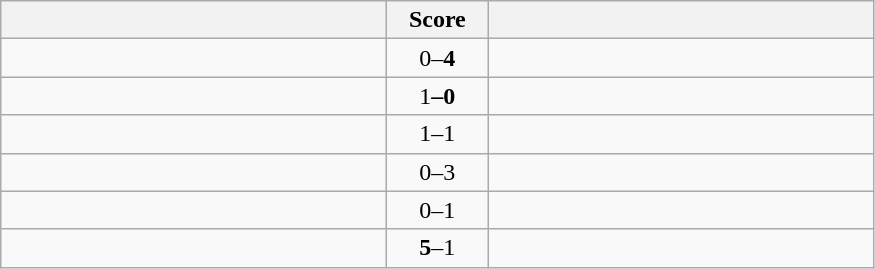<table class="wikitable" style="text-align: center;">
<tr>
<th width=250></th>
<th width=60>Score</th>
<th width=250></th>
</tr>
<tr>
<td align=left></td>
<td>0–<strong>4</strong></td>
<td align=left><strong></td>
</tr>
<tr>
<td align=left></strong><strong></td>
<td></strong>1<strong>–0</td>
<td align=left></td>
</tr>
<tr>
<td align=left></td>
<td>1–1</td>
<td align=left></td>
</tr>
<tr>
<td align=left></td>
<td>0–</strong>3<strong></td>
<td align=left></strong><strong></td>
</tr>
<tr>
<td align=left></td>
<td>0–</strong>1<strong></td>
<td align=left></strong></td>
</tr>
<tr>
<td align=left><strong></strong></td>
<td><strong>5</strong>–1</td>
<td align=left></td>
</tr>
</table>
